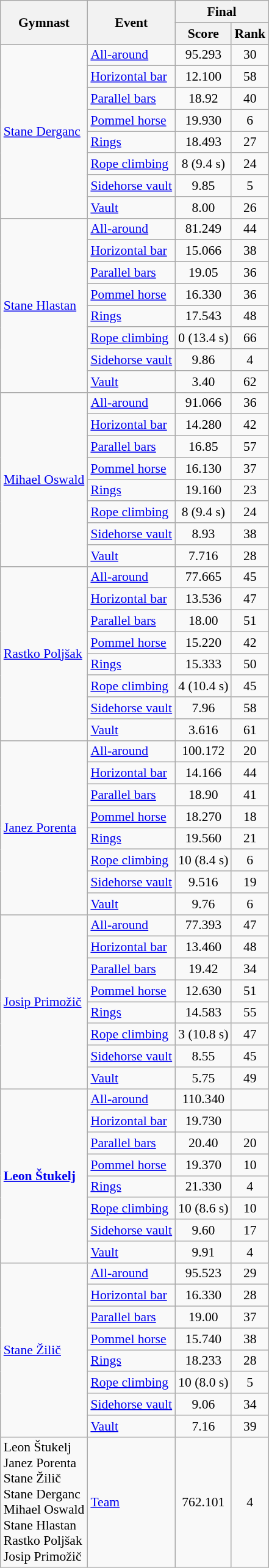<table class=wikitable style="font-size:90%">
<tr>
<th rowspan=2>Gymnast</th>
<th rowspan=2>Event</th>
<th colspan=2>Final</th>
</tr>
<tr>
<th>Score</th>
<th>Rank</th>
</tr>
<tr>
<td rowspan=8><a href='#'>Stane Derganc</a></td>
<td><a href='#'>All-around</a></td>
<td align=center>95.293</td>
<td align=center>30</td>
</tr>
<tr>
<td><a href='#'>Horizontal bar</a></td>
<td align=center>12.100</td>
<td align=center>58</td>
</tr>
<tr>
<td><a href='#'>Parallel bars</a></td>
<td align=center>18.92</td>
<td align=center>40</td>
</tr>
<tr>
<td><a href='#'>Pommel horse</a></td>
<td align=center>19.930</td>
<td align=center>6</td>
</tr>
<tr>
<td><a href='#'>Rings</a></td>
<td align=center>18.493</td>
<td align=center>27</td>
</tr>
<tr>
<td><a href='#'>Rope climbing</a></td>
<td align=center>8 (9.4 s)</td>
<td align=center>24</td>
</tr>
<tr>
<td><a href='#'>Sidehorse vault</a></td>
<td align=center>9.85</td>
<td align=center>5</td>
</tr>
<tr>
<td><a href='#'>Vault</a></td>
<td align=center>8.00</td>
<td align=center>26</td>
</tr>
<tr>
<td rowspan=8><a href='#'>Stane Hlastan</a></td>
<td><a href='#'>All-around</a></td>
<td align=center>81.249</td>
<td align=center>44</td>
</tr>
<tr>
<td><a href='#'>Horizontal bar</a></td>
<td align=center>15.066</td>
<td align=center>38</td>
</tr>
<tr>
<td><a href='#'>Parallel bars</a></td>
<td align=center>19.05</td>
<td align=center>36</td>
</tr>
<tr>
<td><a href='#'>Pommel horse</a></td>
<td align=center>16.330</td>
<td align=center>36</td>
</tr>
<tr>
<td><a href='#'>Rings</a></td>
<td align=center>17.543</td>
<td align=center>48</td>
</tr>
<tr>
<td><a href='#'>Rope climbing</a></td>
<td align=center>0 (13.4 s)</td>
<td align=center>66</td>
</tr>
<tr>
<td><a href='#'>Sidehorse vault</a></td>
<td align=center>9.86</td>
<td align=center>4</td>
</tr>
<tr>
<td><a href='#'>Vault</a></td>
<td align=center>3.40</td>
<td align=center>62</td>
</tr>
<tr>
<td rowspan=8><a href='#'>Mihael Oswald</a></td>
<td><a href='#'>All-around</a></td>
<td align=center>91.066</td>
<td align=center>36</td>
</tr>
<tr>
<td><a href='#'>Horizontal bar</a></td>
<td align=center>14.280</td>
<td align=center>42</td>
</tr>
<tr>
<td><a href='#'>Parallel bars</a></td>
<td align=center>16.85</td>
<td align=center>57</td>
</tr>
<tr>
<td><a href='#'>Pommel horse</a></td>
<td align=center>16.130</td>
<td align=center>37</td>
</tr>
<tr>
<td><a href='#'>Rings</a></td>
<td align=center>19.160</td>
<td align=center>23</td>
</tr>
<tr>
<td><a href='#'>Rope climbing</a></td>
<td align=center>8 (9.4 s)</td>
<td align=center>24</td>
</tr>
<tr>
<td><a href='#'>Sidehorse vault</a></td>
<td align=center>8.93</td>
<td align=center>38</td>
</tr>
<tr>
<td><a href='#'>Vault</a></td>
<td align=center>7.716</td>
<td align=center>28</td>
</tr>
<tr>
<td rowspan=8><a href='#'>Rastko Poljšak</a></td>
<td><a href='#'>All-around</a></td>
<td align=center>77.665</td>
<td align=center>45</td>
</tr>
<tr>
<td><a href='#'>Horizontal bar</a></td>
<td align=center>13.536</td>
<td align=center>47</td>
</tr>
<tr>
<td><a href='#'>Parallel bars</a></td>
<td align=center>18.00</td>
<td align=center>51</td>
</tr>
<tr>
<td><a href='#'>Pommel horse</a></td>
<td align=center>15.220</td>
<td align=center>42</td>
</tr>
<tr>
<td><a href='#'>Rings</a></td>
<td align=center>15.333</td>
<td align=center>50</td>
</tr>
<tr>
<td><a href='#'>Rope climbing</a></td>
<td align=center>4 (10.4 s)</td>
<td align=center>45</td>
</tr>
<tr>
<td><a href='#'>Sidehorse vault</a></td>
<td align=center>7.96</td>
<td align=center>58</td>
</tr>
<tr>
<td><a href='#'>Vault</a></td>
<td align=center>3.616</td>
<td align=center>61</td>
</tr>
<tr>
<td rowspan=8><a href='#'>Janez Porenta</a></td>
<td><a href='#'>All-around</a></td>
<td align=center>100.172</td>
<td align=center>20</td>
</tr>
<tr>
<td><a href='#'>Horizontal bar</a></td>
<td align=center>14.166</td>
<td align=center>44</td>
</tr>
<tr>
<td><a href='#'>Parallel bars</a></td>
<td align=center>18.90</td>
<td align=center>41</td>
</tr>
<tr>
<td><a href='#'>Pommel horse</a></td>
<td align=center>18.270</td>
<td align=center>18</td>
</tr>
<tr>
<td><a href='#'>Rings</a></td>
<td align=center>19.560</td>
<td align=center>21</td>
</tr>
<tr>
<td><a href='#'>Rope climbing</a></td>
<td align=center>10 (8.4 s)</td>
<td align=center>6</td>
</tr>
<tr>
<td><a href='#'>Sidehorse vault</a></td>
<td align=center>9.516</td>
<td align=center>19</td>
</tr>
<tr>
<td><a href='#'>Vault</a></td>
<td align=center>9.76</td>
<td align=center>6</td>
</tr>
<tr>
<td rowspan=8><a href='#'>Josip Primožič</a></td>
<td><a href='#'>All-around</a></td>
<td align=center>77.393</td>
<td align=center>47</td>
</tr>
<tr>
<td><a href='#'>Horizontal bar</a></td>
<td align=center>13.460</td>
<td align=center>48</td>
</tr>
<tr>
<td><a href='#'>Parallel bars</a></td>
<td align=center>19.42</td>
<td align=center>34</td>
</tr>
<tr>
<td><a href='#'>Pommel horse</a></td>
<td align=center>12.630</td>
<td align=center>51</td>
</tr>
<tr>
<td><a href='#'>Rings</a></td>
<td align=center>14.583</td>
<td align=center>55</td>
</tr>
<tr>
<td><a href='#'>Rope climbing</a></td>
<td align=center>3 (10.8 s)</td>
<td align=center>47</td>
</tr>
<tr>
<td><a href='#'>Sidehorse vault</a></td>
<td align=center>8.55</td>
<td align=center>45</td>
</tr>
<tr>
<td><a href='#'>Vault</a></td>
<td align=center>5.75</td>
<td align=center>49</td>
</tr>
<tr>
<td rowspan=8><strong><a href='#'>Leon Štukelj</a></strong></td>
<td><a href='#'>All-around</a></td>
<td align=center>110.340</td>
<td align=center></td>
</tr>
<tr>
<td><a href='#'>Horizontal bar</a></td>
<td align=center>19.730</td>
<td align=center></td>
</tr>
<tr>
<td><a href='#'>Parallel bars</a></td>
<td align=center>20.40</td>
<td align=center>20</td>
</tr>
<tr>
<td><a href='#'>Pommel horse</a></td>
<td align=center>19.370</td>
<td align=center>10</td>
</tr>
<tr>
<td><a href='#'>Rings</a></td>
<td align=center>21.330</td>
<td align=center>4</td>
</tr>
<tr>
<td><a href='#'>Rope climbing</a></td>
<td align=center>10 (8.6 s)</td>
<td align=center>10</td>
</tr>
<tr>
<td><a href='#'>Sidehorse vault</a></td>
<td align=center>9.60</td>
<td align=center>17</td>
</tr>
<tr>
<td><a href='#'>Vault</a></td>
<td align=center>9.91</td>
<td align=center>4</td>
</tr>
<tr>
<td rowspan=8><a href='#'>Stane Žilič</a></td>
<td><a href='#'>All-around</a></td>
<td align=center>95.523</td>
<td align=center>29</td>
</tr>
<tr>
<td><a href='#'>Horizontal bar</a></td>
<td align=center>16.330</td>
<td align=center>28</td>
</tr>
<tr>
<td><a href='#'>Parallel bars</a></td>
<td align=center>19.00</td>
<td align=center>37</td>
</tr>
<tr>
<td><a href='#'>Pommel horse</a></td>
<td align=center>15.740</td>
<td align=center>38</td>
</tr>
<tr>
<td><a href='#'>Rings</a></td>
<td align=center>18.233</td>
<td align=center>28</td>
</tr>
<tr>
<td><a href='#'>Rope climbing</a></td>
<td align=center>10 (8.0 s)</td>
<td align=center>5</td>
</tr>
<tr>
<td><a href='#'>Sidehorse vault</a></td>
<td align=center>9.06</td>
<td align=center>34</td>
</tr>
<tr>
<td><a href='#'>Vault</a></td>
<td align=center>7.16</td>
<td align=center>39</td>
</tr>
<tr>
<td>Leon Štukelj <br> Janez Porenta <br> Stane Žilič <br> Stane Derganc <br> Mihael Oswald <br> Stane Hlastan <br> Rastko Poljšak <br> Josip Primožič</td>
<td><a href='#'>Team</a></td>
<td align=center>762.101</td>
<td align=center>4</td>
</tr>
</table>
